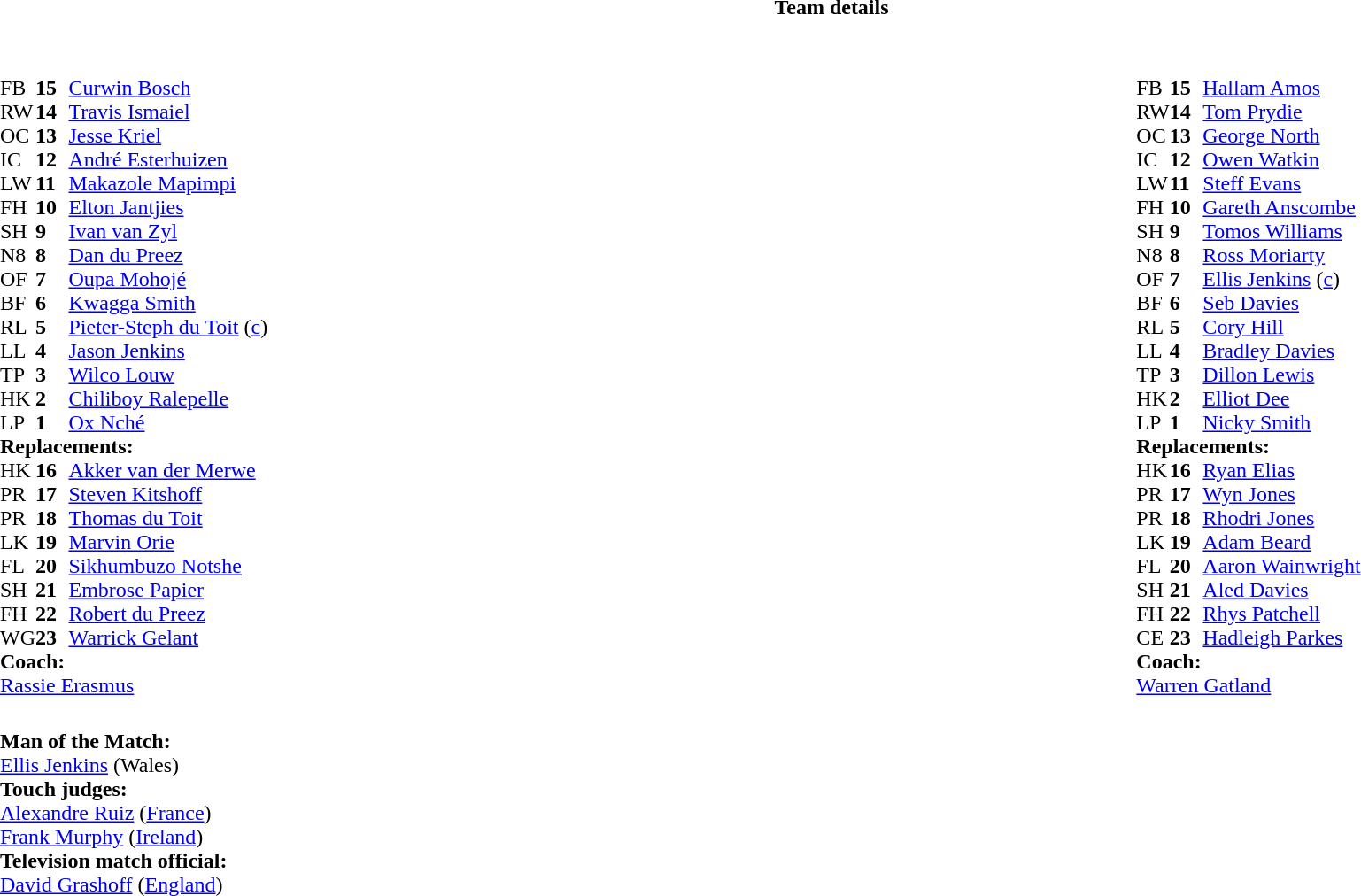<table border="0" style="width:100%;" class="collapsible collapsed">
<tr>
<th>Team details</th>
</tr>
<tr>
<td><br><table style="width:100%;">
<tr>
<td style="vertical-align:top; width:50%;"><br><table style="font-size: 100%" cellspacing="0" cellpadding="0">
<tr>
<th width="25"></th>
<th width="25"></th>
</tr>
<tr>
<td>FB</td>
<td><strong>15</strong></td>
<td><a href='#'>Curwin Bosch</a></td>
<td></td>
<td></td>
<td></td>
<td></td>
</tr>
<tr>
<td>RW</td>
<td><strong>14</strong></td>
<td><a href='#'>Travis Ismaiel</a></td>
</tr>
<tr>
<td>OC</td>
<td><strong>13</strong></td>
<td><a href='#'>Jesse Kriel</a></td>
</tr>
<tr>
<td>IC</td>
<td><strong>12</strong></td>
<td><a href='#'>André Esterhuizen</a></td>
</tr>
<tr>
<td>LW</td>
<td><strong>11</strong></td>
<td><a href='#'>Makazole Mapimpi</a></td>
<td></td>
<td></td>
</tr>
<tr>
<td>FH</td>
<td><strong>10</strong></td>
<td><a href='#'>Elton Jantjies</a></td>
<td></td>
<td></td>
</tr>
<tr>
<td>SH</td>
<td><strong>9</strong></td>
<td><a href='#'>Ivan van Zyl</a></td>
</tr>
<tr>
<td>N8</td>
<td><strong>8</strong></td>
<td><a href='#'>Dan du Preez</a></td>
<td></td>
<td></td>
<td></td>
<td></td>
</tr>
<tr>
<td>OF</td>
<td><strong>7</strong></td>
<td><a href='#'>Oupa Mohojé</a></td>
</tr>
<tr>
<td>BF</td>
<td><strong>6</strong></td>
<td><a href='#'>Kwagga Smith</a></td>
<td></td>
<td colspan=2></td>
</tr>
<tr>
<td>RL</td>
<td><strong>5</strong></td>
<td><a href='#'>Pieter-Steph du Toit</a> (<a href='#'>c</a>)</td>
</tr>
<tr>
<td>LL</td>
<td><strong>4</strong></td>
<td><a href='#'>Jason Jenkins</a></td>
<td></td>
<td></td>
</tr>
<tr>
<td>TP</td>
<td><strong>3</strong></td>
<td><a href='#'>Wilco Louw</a></td>
<td></td>
<td></td>
</tr>
<tr>
<td>HK</td>
<td><strong>2</strong></td>
<td><a href='#'>Chiliboy Ralepelle</a></td>
<td></td>
<td></td>
</tr>
<tr>
<td>LP</td>
<td><strong>1</strong></td>
<td><a href='#'>Ox Nché</a></td>
<td></td>
<td></td>
</tr>
<tr>
<td colspan="3"><strong>Replacements:</strong></td>
</tr>
<tr>
<td>HK</td>
<td><strong>16</strong></td>
<td><a href='#'>Akker van der Merwe</a></td>
<td></td>
<td></td>
</tr>
<tr>
<td>PR</td>
<td><strong>17</strong></td>
<td><a href='#'>Steven Kitshoff</a></td>
<td></td>
<td></td>
</tr>
<tr>
<td>PR</td>
<td><strong>18</strong></td>
<td><a href='#'>Thomas du Toit</a></td>
<td></td>
<td></td>
</tr>
<tr>
<td>LK</td>
<td><strong>19</strong></td>
<td><a href='#'>Marvin Orie</a></td>
<td></td>
<td></td>
</tr>
<tr>
<td>FL</td>
<td><strong>20</strong></td>
<td><a href='#'>Sikhumbuzo Notshe</a></td>
<td></td>
<td></td>
<td></td>
<td></td>
</tr>
<tr>
<td>SH</td>
<td><strong>21</strong></td>
<td><a href='#'>Embrose Papier</a></td>
<td></td>
<td></td>
</tr>
<tr>
<td>FH</td>
<td><strong>22</strong></td>
<td><a href='#'>Robert du Preez</a></td>
<td></td>
<td></td>
</tr>
<tr>
<td>WG</td>
<td><strong>23</strong></td>
<td><a href='#'>Warrick Gelant</a></td>
<td></td>
<td></td>
<td></td>
<td></td>
</tr>
<tr>
<td colspan="3"><strong>Coach:</strong></td>
</tr>
<tr>
<td colspan="4"> <a href='#'>Rassie Erasmus</a></td>
</tr>
</table>
</td>
<td style="vertical-align:top; width:50%;"><br><table cellspacing="0" cellpadding="0" style="font-size:100%; margin:auto;">
<tr>
<th width="25"></th>
<th width="25"></th>
</tr>
<tr>
<td>FB</td>
<td><strong>15</strong></td>
<td><a href='#'>Hallam Amos</a></td>
</tr>
<tr>
<td>RW</td>
<td><strong>14</strong></td>
<td><a href='#'>Tom Prydie</a></td>
</tr>
<tr>
<td>OC</td>
<td><strong>13</strong></td>
<td><a href='#'>George North</a></td>
</tr>
<tr>
<td>IC</td>
<td><strong>12</strong></td>
<td><a href='#'>Owen Watkin</a></td>
<td></td>
</tr>
<tr>
<td>LW</td>
<td><strong>11</strong></td>
<td><a href='#'>Steff Evans</a></td>
<td></td>
<td></td>
</tr>
<tr>
<td>FH</td>
<td><strong>10</strong></td>
<td><a href='#'>Gareth Anscombe</a></td>
</tr>
<tr>
<td>SH</td>
<td><strong>9</strong></td>
<td><a href='#'>Tomos Williams</a></td>
<td></td>
<td></td>
</tr>
<tr>
<td>N8</td>
<td><strong>8</strong></td>
<td><a href='#'>Ross Moriarty</a></td>
</tr>
<tr>
<td>OF</td>
<td><strong>7</strong></td>
<td><a href='#'>Ellis Jenkins</a> (<a href='#'>c</a>)</td>
</tr>
<tr>
<td>BF</td>
<td><strong>6</strong></td>
<td><a href='#'>Seb Davies</a></td>
</tr>
<tr>
<td>RL</td>
<td><strong>5</strong></td>
<td><a href='#'>Cory Hill</a></td>
</tr>
<tr>
<td>LL</td>
<td><strong>4</strong></td>
<td><a href='#'>Bradley Davies</a></td>
</tr>
<tr>
<td>TP</td>
<td><strong>3</strong></td>
<td><a href='#'>Dillon Lewis</a></td>
<td></td>
<td></td>
</tr>
<tr>
<td>HK</td>
<td><strong>2</strong></td>
<td><a href='#'>Elliot Dee</a></td>
<td></td>
<td></td>
</tr>
<tr>
<td>LP</td>
<td><strong>1</strong></td>
<td><a href='#'>Nicky Smith</a></td>
<td></td>
<td></td>
</tr>
<tr>
<td colspan=3><strong>Replacements:</strong></td>
</tr>
<tr>
<td>HK</td>
<td><strong>16</strong></td>
<td><a href='#'>Ryan Elias</a></td>
<td></td>
<td></td>
</tr>
<tr>
<td>PR</td>
<td><strong>17</strong></td>
<td><a href='#'>Wyn Jones</a></td>
<td></td>
<td></td>
</tr>
<tr>
<td>PR</td>
<td><strong>18</strong></td>
<td><a href='#'>Rhodri Jones</a></td>
<td></td>
<td></td>
</tr>
<tr>
<td>LK</td>
<td><strong>19</strong></td>
<td><a href='#'>Adam Beard</a></td>
</tr>
<tr>
<td>FL</td>
<td><strong>20</strong></td>
<td><a href='#'>Aaron Wainwright</a></td>
</tr>
<tr>
<td>SH</td>
<td><strong>21</strong></td>
<td><a href='#'>Aled Davies</a></td>
<td></td>
<td></td>
</tr>
<tr>
<td>FH</td>
<td><strong>22</strong></td>
<td><a href='#'>Rhys Patchell</a></td>
</tr>
<tr>
<td>CE</td>
<td><strong>23</strong></td>
<td><a href='#'>Hadleigh Parkes</a></td>
<td></td>
<td></td>
</tr>
<tr>
<td colspan=3><strong>Coach:</strong></td>
</tr>
<tr>
<td colspan="4"> <a href='#'>Warren Gatland</a></td>
</tr>
</table>
</td>
</tr>
</table>
<table style="width:100%; font-size:100%;">
<tr>
<td><br><strong>Man of the Match:</strong>
<br><a href='#'>Ellis Jenkins</a> (Wales)<br><strong>Touch judges:</strong>
<br><a href='#'>Alexandre Ruiz</a> (<a href='#'>France</a>)
<br><a href='#'>Frank Murphy</a> (<a href='#'>Ireland</a>)
<br><strong>Television match official:</strong>
<br><a href='#'>David Grashoff</a> (<a href='#'>England</a>)</td>
</tr>
</table>
</td>
</tr>
</table>
